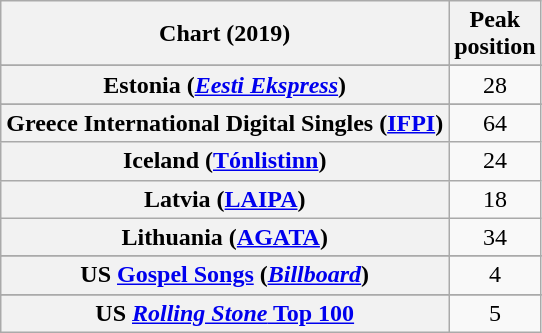<table class="wikitable sortable plainrowheaders" style="text-align:center">
<tr>
<th scope="col">Chart (2019)</th>
<th scope="col">Peak<br>position</th>
</tr>
<tr>
</tr>
<tr>
</tr>
<tr>
</tr>
<tr>
</tr>
<tr>
<th scope="row">Estonia (<em><a href='#'>Eesti Ekspress</a></em>)</th>
<td>28</td>
</tr>
<tr>
</tr>
<tr>
<th scope="row">Greece International Digital Singles (<a href='#'>IFPI</a>)</th>
<td>64</td>
</tr>
<tr>
<th scope="row">Iceland (<a href='#'>Tónlistinn</a>)</th>
<td>24</td>
</tr>
<tr>
<th scope="row">Latvia (<a href='#'>LAIPA</a>)</th>
<td>18</td>
</tr>
<tr>
<th scope="row">Lithuania (<a href='#'>AGATA</a>)</th>
<td>34</td>
</tr>
<tr>
</tr>
<tr>
</tr>
<tr>
</tr>
<tr>
</tr>
<tr>
</tr>
<tr>
</tr>
<tr>
</tr>
<tr>
<th scope="row">US <a href='#'>Gospel Songs</a> (<em><a href='#'>Billboard</a></em>)</th>
<td>4</td>
</tr>
<tr>
</tr>
<tr>
<th scope="row">US <a href='#'><em>Rolling Stone</em> Top 100</a></th>
<td>5</td>
</tr>
</table>
